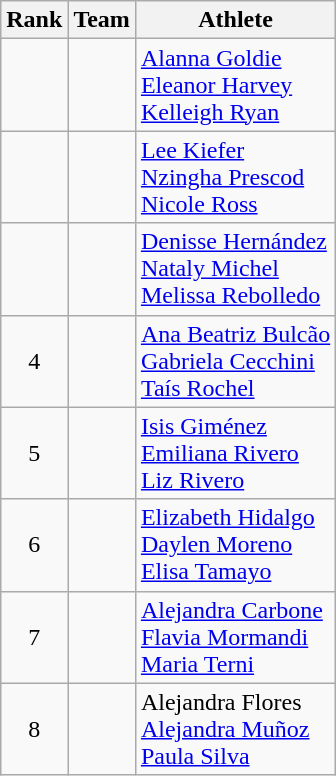<table class="wikitable sortable" style="text-align:center">
<tr>
<th>Rank</th>
<th>Team</th>
<th class="unsortable">Athlete</th>
</tr>
<tr>
<td></td>
<td align="left"></td>
<td align="left"><a href='#'>Alanna Goldie</a><br><a href='#'>Eleanor Harvey</a><br><a href='#'>Kelleigh Ryan</a></td>
</tr>
<tr>
<td></td>
<td align="left"></td>
<td align="left"><a href='#'>Lee Kiefer</a><br><a href='#'>Nzingha Prescod</a><br><a href='#'>Nicole Ross</a></td>
</tr>
<tr>
<td></td>
<td align="left"></td>
<td align="left"><a href='#'>Denisse Hernández</a><br><a href='#'>Nataly Michel</a><br><a href='#'>Melissa Rebolledo</a></td>
</tr>
<tr>
<td>4</td>
<td align="left"></td>
<td align="left"><a href='#'>Ana Beatriz Bulcão</a><br><a href='#'>Gabriela Cecchini</a><br><a href='#'>Taís Rochel</a></td>
</tr>
<tr>
<td>5</td>
<td align="left"></td>
<td align="left"><a href='#'>Isis Giménez</a><br><a href='#'>Emiliana Rivero</a><br><a href='#'>Liz Rivero</a></td>
</tr>
<tr>
<td>6</td>
<td align="left"></td>
<td align="left"><a href='#'>Elizabeth Hidalgo</a><br><a href='#'>Daylen Moreno</a><br><a href='#'>Elisa Tamayo</a></td>
</tr>
<tr>
<td>7</td>
<td align="left"></td>
<td align="left"><a href='#'>Alejandra Carbone</a><br><a href='#'>Flavia Mormandi</a><br><a href='#'>Maria Terni</a></td>
</tr>
<tr>
<td>8</td>
<td align="left"></td>
<td align="left">Alejandra Flores<br><a href='#'>Alejandra Muñoz</a><br><a href='#'>Paula Silva</a></td>
</tr>
</table>
